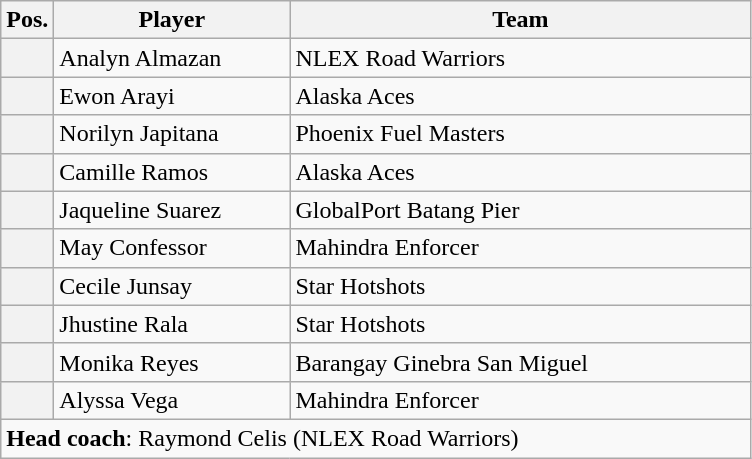<table class="wikitable">
<tr>
<th>Pos.</th>
<th style="width:150px;">Player</th>
<th width=300px>Team</th>
</tr>
<tr>
<th></th>
<td>Analyn Almazan</td>
<td>NLEX Road Warriors</td>
</tr>
<tr>
<th></th>
<td>Ewon Arayi</td>
<td>Alaska Aces</td>
</tr>
<tr>
<th></th>
<td>Norilyn Japitana</td>
<td>Phoenix Fuel Masters</td>
</tr>
<tr>
<th></th>
<td>Camille Ramos</td>
<td>Alaska Aces</td>
</tr>
<tr>
<th></th>
<td>Jaqueline Suarez</td>
<td>GlobalPort Batang Pier</td>
</tr>
<tr>
<th></th>
<td>May Confessor</td>
<td>Mahindra Enforcer</td>
</tr>
<tr>
<th></th>
<td>Cecile Junsay</td>
<td>Star Hotshots</td>
</tr>
<tr>
<th></th>
<td>Jhustine Rala</td>
<td>Star Hotshots</td>
</tr>
<tr>
<th></th>
<td>Monika Reyes</td>
<td>Barangay Ginebra San Miguel</td>
</tr>
<tr>
<th></th>
<td>Alyssa Vega</td>
<td>Mahindra Enforcer</td>
</tr>
<tr>
<td colspan="5"><strong>Head coach</strong>: Raymond Celis (NLEX Road Warriors)</td>
</tr>
</table>
